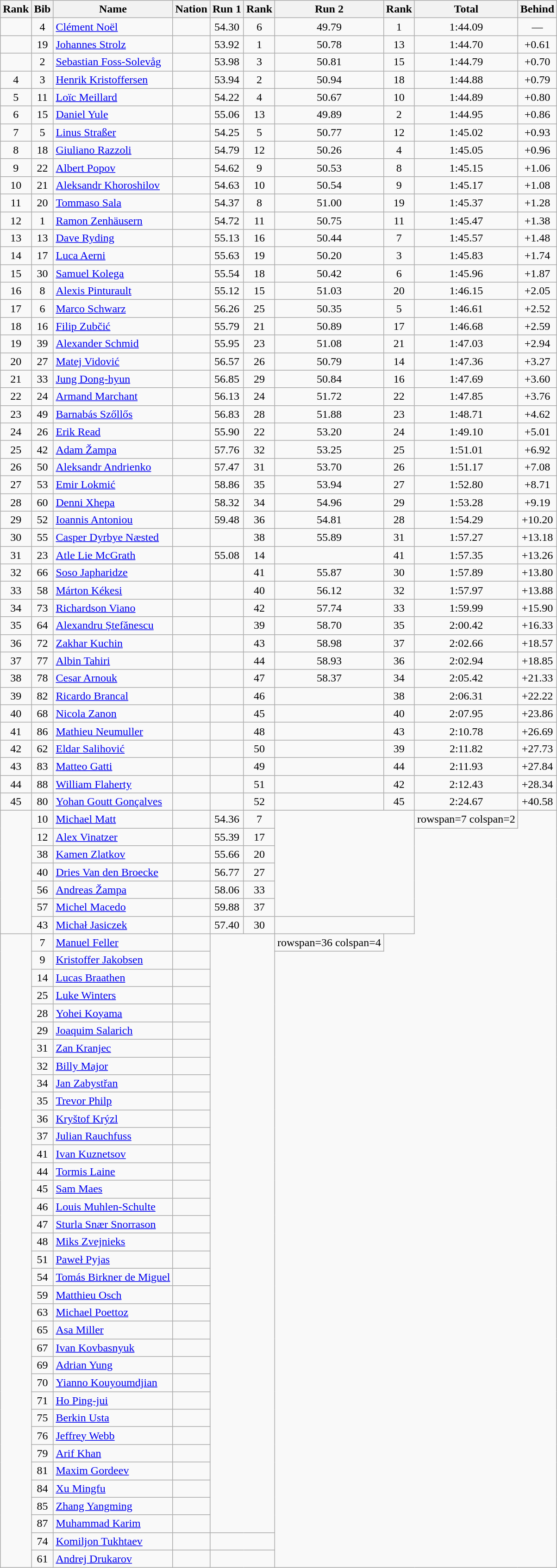<table class="wikitable sortable" style="text-align:center">
<tr>
<th>Rank</th>
<th>Bib</th>
<th>Name</th>
<th>Nation</th>
<th>Run 1</th>
<th>Rank</th>
<th>Run 2</th>
<th>Rank</th>
<th>Total</th>
<th>Behind</th>
</tr>
<tr>
<td></td>
<td>4</td>
<td align=left><a href='#'>Clément Noël</a></td>
<td align=left></td>
<td>54.30</td>
<td>6</td>
<td>49.79</td>
<td>1</td>
<td>1:44.09</td>
<td>—</td>
</tr>
<tr>
<td></td>
<td>19</td>
<td align=left><a href='#'>Johannes Strolz</a></td>
<td align=left></td>
<td>53.92</td>
<td>1</td>
<td>50.78</td>
<td>13</td>
<td>1:44.70</td>
<td>+0.61</td>
</tr>
<tr>
<td></td>
<td>2</td>
<td align=left><a href='#'>Sebastian Foss-Solevåg</a></td>
<td align=left></td>
<td>53.98</td>
<td>3</td>
<td>50.81</td>
<td>15</td>
<td>1:44.79</td>
<td>+0.70</td>
</tr>
<tr>
<td>4</td>
<td>3</td>
<td align=left><a href='#'>Henrik Kristoffersen</a></td>
<td align=left></td>
<td>53.94</td>
<td>2</td>
<td>50.94</td>
<td>18</td>
<td>1:44.88</td>
<td>+0.79</td>
</tr>
<tr>
<td>5</td>
<td>11</td>
<td align=left><a href='#'>Loïc Meillard</a></td>
<td align=left></td>
<td>54.22</td>
<td>4</td>
<td>50.67</td>
<td>10</td>
<td>1:44.89</td>
<td>+0.80</td>
</tr>
<tr>
<td>6</td>
<td>15</td>
<td align=left><a href='#'>Daniel Yule</a></td>
<td align=left></td>
<td>55.06</td>
<td>13</td>
<td>49.89</td>
<td>2</td>
<td>1:44.95</td>
<td>+0.86</td>
</tr>
<tr>
<td>7</td>
<td>5</td>
<td align=left><a href='#'>Linus Straßer</a></td>
<td align=left></td>
<td>54.25</td>
<td>5</td>
<td>50.77</td>
<td>12</td>
<td>1:45.02</td>
<td>+0.93</td>
</tr>
<tr>
<td>8</td>
<td>18</td>
<td align=left><a href='#'>Giuliano Razzoli</a></td>
<td align=left></td>
<td>54.79</td>
<td>12</td>
<td>50.26</td>
<td>4</td>
<td>1:45.05</td>
<td>+0.96</td>
</tr>
<tr>
<td>9</td>
<td>22</td>
<td align=left><a href='#'>Albert Popov</a></td>
<td align=left></td>
<td>54.62</td>
<td>9</td>
<td>50.53</td>
<td>8</td>
<td>1:45.15</td>
<td>+1.06</td>
</tr>
<tr>
<td>10</td>
<td>21</td>
<td align=left><a href='#'>Aleksandr Khoroshilov</a></td>
<td align=left></td>
<td>54.63</td>
<td>10</td>
<td>50.54</td>
<td>9</td>
<td>1:45.17</td>
<td>+1.08</td>
</tr>
<tr>
<td>11</td>
<td>20</td>
<td align=left><a href='#'>Tommaso Sala</a></td>
<td align=left></td>
<td>54.37</td>
<td>8</td>
<td>51.00</td>
<td>19</td>
<td>1:45.37</td>
<td>+1.28</td>
</tr>
<tr>
<td>12</td>
<td>1</td>
<td align=left><a href='#'>Ramon Zenhäusern</a></td>
<td align=left></td>
<td>54.72</td>
<td>11</td>
<td>50.75</td>
<td>11</td>
<td>1:45.47</td>
<td>+1.38</td>
</tr>
<tr>
<td>13</td>
<td>13</td>
<td align=left><a href='#'>Dave Ryding</a></td>
<td align=left></td>
<td>55.13</td>
<td>16</td>
<td>50.44</td>
<td>7</td>
<td>1:45.57</td>
<td>+1.48</td>
</tr>
<tr>
<td>14</td>
<td>17</td>
<td align=left><a href='#'>Luca Aerni</a></td>
<td align=left></td>
<td>55.63</td>
<td>19</td>
<td>50.20</td>
<td>3</td>
<td>1:45.83</td>
<td>+1.74</td>
</tr>
<tr>
<td>15</td>
<td>30</td>
<td align=left><a href='#'>Samuel Kolega</a></td>
<td align=left></td>
<td>55.54</td>
<td>18</td>
<td>50.42</td>
<td>6</td>
<td>1:45.96</td>
<td>+1.87</td>
</tr>
<tr>
<td>16</td>
<td>8</td>
<td align=left><a href='#'>Alexis Pinturault</a></td>
<td align=left></td>
<td>55.12</td>
<td>15</td>
<td>51.03</td>
<td>20</td>
<td>1:46.15</td>
<td>+2.05</td>
</tr>
<tr>
<td>17</td>
<td>6</td>
<td align=left><a href='#'>Marco Schwarz</a></td>
<td align=left></td>
<td>56.26</td>
<td>25</td>
<td>50.35</td>
<td>5</td>
<td>1:46.61</td>
<td>+2.52</td>
</tr>
<tr>
<td>18</td>
<td>16</td>
<td align=left><a href='#'>Filip Zubčić</a></td>
<td align=left></td>
<td>55.79</td>
<td>21</td>
<td>50.89</td>
<td>17</td>
<td>1:46.68</td>
<td>+2.59</td>
</tr>
<tr>
<td>19</td>
<td>39</td>
<td align=left><a href='#'>Alexander Schmid</a></td>
<td align=left></td>
<td>55.95</td>
<td>23</td>
<td>51.08</td>
<td>21</td>
<td>1:47.03</td>
<td>+2.94</td>
</tr>
<tr>
<td>20</td>
<td>27</td>
<td align=left><a href='#'>Matej Vidović</a></td>
<td align=left></td>
<td>56.57</td>
<td>26</td>
<td>50.79</td>
<td>14</td>
<td>1:47.36</td>
<td>+3.27</td>
</tr>
<tr>
<td>21</td>
<td>33</td>
<td align=left><a href='#'>Jung Dong-hyun</a></td>
<td align=left></td>
<td>56.85</td>
<td>29</td>
<td>50.84</td>
<td>16</td>
<td>1:47.69</td>
<td>+3.60</td>
</tr>
<tr>
<td>22</td>
<td>24</td>
<td align=left><a href='#'>Armand Marchant</a></td>
<td align=left></td>
<td>56.13</td>
<td>24</td>
<td>51.72</td>
<td>22</td>
<td>1:47.85</td>
<td>+3.76</td>
</tr>
<tr>
<td>23</td>
<td>49</td>
<td align=left><a href='#'>Barnabás Szőllős</a></td>
<td align=left></td>
<td>56.83</td>
<td>28</td>
<td>51.88</td>
<td>23</td>
<td>1:48.71</td>
<td>+4.62</td>
</tr>
<tr>
<td>24</td>
<td>26</td>
<td align=left><a href='#'>Erik Read</a></td>
<td align=left></td>
<td>55.90</td>
<td>22</td>
<td>53.20</td>
<td>24</td>
<td>1:49.10</td>
<td>+5.01</td>
</tr>
<tr>
<td>25</td>
<td>42</td>
<td align=left><a href='#'>Adam Žampa</a></td>
<td align=left></td>
<td>57.76</td>
<td>32</td>
<td>53.25</td>
<td>25</td>
<td>1:51.01</td>
<td>+6.92</td>
</tr>
<tr>
<td>26</td>
<td>50</td>
<td align=left><a href='#'>Aleksandr Andrienko</a></td>
<td align=left></td>
<td>57.47</td>
<td>31</td>
<td>53.70</td>
<td>26</td>
<td>1:51.17</td>
<td>+7.08</td>
</tr>
<tr>
<td>27</td>
<td>53</td>
<td align=left><a href='#'>Emir Lokmić</a></td>
<td align=left></td>
<td>58.86</td>
<td>35</td>
<td>53.94</td>
<td>27</td>
<td>1:52.80</td>
<td>+8.71</td>
</tr>
<tr>
<td>28</td>
<td>60</td>
<td align=left><a href='#'>Denni Xhepa</a></td>
<td align=left></td>
<td>58.32</td>
<td>34</td>
<td>54.96</td>
<td>29</td>
<td>1:53.28</td>
<td>+9.19</td>
</tr>
<tr>
<td>29</td>
<td>52</td>
<td align=left><a href='#'>Ioannis Antoniou</a></td>
<td align=left></td>
<td>59.48</td>
<td>36</td>
<td>54.81</td>
<td>28</td>
<td>1:54.29</td>
<td>+10.20</td>
</tr>
<tr>
<td>30</td>
<td>55</td>
<td align=left><a href='#'>Casper Dyrbye Næsted</a></td>
<td align=left></td>
<td></td>
<td>38</td>
<td>55.89</td>
<td>31</td>
<td>1:57.27</td>
<td>+13.18</td>
</tr>
<tr>
<td>31</td>
<td>23</td>
<td align=left><a href='#'>Atle Lie McGrath</a></td>
<td align=left></td>
<td>55.08</td>
<td>14</td>
<td></td>
<td>41</td>
<td>1:57.35</td>
<td>+13.26</td>
</tr>
<tr>
<td>32</td>
<td>66</td>
<td align=left><a href='#'>Soso Japharidze</a></td>
<td align=left></td>
<td></td>
<td>41</td>
<td>55.87</td>
<td>30</td>
<td>1:57.89</td>
<td>+13.80</td>
</tr>
<tr>
<td>33</td>
<td>58</td>
<td align=left><a href='#'>Márton Kékesi</a></td>
<td align=left></td>
<td></td>
<td>40</td>
<td>56.12</td>
<td>32</td>
<td>1:57.97</td>
<td>+13.88</td>
</tr>
<tr>
<td>34</td>
<td>73</td>
<td align=left><a href='#'>Richardson Viano</a></td>
<td align=left></td>
<td></td>
<td>42</td>
<td>57.74</td>
<td>33</td>
<td>1:59.99</td>
<td>+15.90</td>
</tr>
<tr>
<td>35</td>
<td>64</td>
<td align=left><a href='#'>Alexandru Ștefănescu</a></td>
<td align=left></td>
<td></td>
<td>39</td>
<td>58.70</td>
<td>35</td>
<td>2:00.42</td>
<td>+16.33</td>
</tr>
<tr>
<td>36</td>
<td>72</td>
<td align=left><a href='#'>Zakhar Kuchin</a></td>
<td align=left></td>
<td></td>
<td>43</td>
<td>58.98</td>
<td>37</td>
<td>2:02.66</td>
<td>+18.57</td>
</tr>
<tr>
<td>37</td>
<td>77</td>
<td align=left><a href='#'>Albin Tahiri</a></td>
<td align=left></td>
<td></td>
<td>44</td>
<td>58.93</td>
<td>36</td>
<td>2:02.94</td>
<td>+18.85</td>
</tr>
<tr>
<td>38</td>
<td>78</td>
<td align=left><a href='#'>Cesar Arnouk</a></td>
<td align=left></td>
<td></td>
<td>47</td>
<td>58.37</td>
<td>34</td>
<td>2:05.42</td>
<td>+21.33</td>
</tr>
<tr>
<td>39</td>
<td>82</td>
<td align=left><a href='#'>Ricardo Brancal</a></td>
<td align=left></td>
<td></td>
<td>46</td>
<td></td>
<td>38</td>
<td>2:06.31</td>
<td>+22.22</td>
</tr>
<tr>
<td>40</td>
<td>68</td>
<td align=left><a href='#'>Nicola Zanon</a></td>
<td align=left></td>
<td></td>
<td>45</td>
<td></td>
<td>40</td>
<td>2:07.95</td>
<td>+23.86</td>
</tr>
<tr>
<td>41</td>
<td>86</td>
<td align=left><a href='#'>Mathieu Neumuller</a></td>
<td align=left></td>
<td></td>
<td>48</td>
<td></td>
<td>43</td>
<td>2:10.78</td>
<td>+26.69</td>
</tr>
<tr>
<td>42</td>
<td>62</td>
<td align=left><a href='#'>Eldar Salihović</a></td>
<td align=left></td>
<td></td>
<td>50</td>
<td></td>
<td>39</td>
<td>2:11.82</td>
<td>+27.73</td>
</tr>
<tr>
<td>43</td>
<td>83</td>
<td align=left><a href='#'>Matteo Gatti</a></td>
<td align=left></td>
<td></td>
<td>49</td>
<td></td>
<td>44</td>
<td>2:11.93</td>
<td>+27.84</td>
</tr>
<tr>
<td>44</td>
<td>88</td>
<td align=left><a href='#'>William Flaherty</a></td>
<td align=left></td>
<td></td>
<td>51</td>
<td></td>
<td>42</td>
<td>2:12.43</td>
<td>+28.34</td>
</tr>
<tr>
<td>45</td>
<td>80</td>
<td align=left><a href='#'>Yohan Goutt Gonçalves</a></td>
<td align=left></td>
<td></td>
<td>52</td>
<td></td>
<td>45</td>
<td>2:24.67</td>
<td>+40.58</td>
</tr>
<tr>
<td rowspan=7></td>
<td>10</td>
<td align=left><a href='#'>Michael Matt</a></td>
<td align=left></td>
<td>54.36</td>
<td>7</td>
<td rowspan=6 colspan=2></td>
<td>rowspan=7 colspan=2 </td>
</tr>
<tr>
<td>12</td>
<td align=left><a href='#'>Alex Vinatzer</a></td>
<td align=left></td>
<td>55.39</td>
<td>17</td>
</tr>
<tr>
<td>38</td>
<td align=left><a href='#'>Kamen Zlatkov</a></td>
<td align=left></td>
<td>55.66</td>
<td>20</td>
</tr>
<tr>
<td>40</td>
<td align=left><a href='#'>Dries Van den Broecke</a></td>
<td align=left></td>
<td>56.77</td>
<td>27</td>
</tr>
<tr>
<td>56</td>
<td align=left><a href='#'>Andreas Žampa</a></td>
<td align=left></td>
<td>58.06</td>
<td>33</td>
</tr>
<tr>
<td>57</td>
<td align=left><a href='#'>Michel Macedo</a></td>
<td align=left></td>
<td>59.88</td>
<td>37</td>
</tr>
<tr>
<td>43</td>
<td align=left><a href='#'>Michał Jasiczek</a></td>
<td align=left></td>
<td>57.40</td>
<td>30</td>
<td colspan=2></td>
</tr>
<tr>
<td rowspan=36></td>
<td>7</td>
<td align=left><a href='#'>Manuel Feller</a></td>
<td align=left></td>
<td rowspan=34 colspan=2></td>
<td>rowspan=36 colspan=4 </td>
</tr>
<tr>
<td>9</td>
<td align=left><a href='#'>Kristoffer Jakobsen</a></td>
<td align=left></td>
</tr>
<tr>
<td>14</td>
<td align=left><a href='#'>Lucas Braathen</a></td>
<td align=left></td>
</tr>
<tr>
<td>25</td>
<td align=left><a href='#'>Luke Winters</a></td>
<td align=left></td>
</tr>
<tr>
<td>28</td>
<td align=left><a href='#'>Yohei Koyama</a></td>
<td align=left></td>
</tr>
<tr>
<td>29</td>
<td align=left><a href='#'>Joaquim Salarich</a></td>
<td align=left></td>
</tr>
<tr>
<td>31</td>
<td align=left><a href='#'>Zan Kranjec</a></td>
<td align=left></td>
</tr>
<tr>
<td>32</td>
<td align=left><a href='#'>Billy Major</a></td>
<td align=left></td>
</tr>
<tr>
<td>34</td>
<td align=left><a href='#'>Jan Zabystřan</a></td>
<td align=left></td>
</tr>
<tr>
<td>35</td>
<td align=left><a href='#'>Trevor Philp</a></td>
<td align=left></td>
</tr>
<tr>
<td>36</td>
<td align=left><a href='#'>Kryštof Krýzl</a></td>
<td align=left></td>
</tr>
<tr>
<td>37</td>
<td align=left><a href='#'>Julian Rauchfuss</a></td>
<td align=left></td>
</tr>
<tr>
<td>41</td>
<td align=left><a href='#'>Ivan Kuznetsov</a></td>
<td align=left></td>
</tr>
<tr>
<td>44</td>
<td align=left><a href='#'>Tormis Laine</a></td>
<td align=left></td>
</tr>
<tr>
<td>45</td>
<td align=left><a href='#'>Sam Maes</a></td>
<td align=left></td>
</tr>
<tr>
<td>46</td>
<td align=left><a href='#'>Louis Muhlen-Schulte</a></td>
<td align=left></td>
</tr>
<tr>
<td>47</td>
<td align=left><a href='#'>Sturla Snær Snorrason</a></td>
<td align=left></td>
</tr>
<tr>
<td>48</td>
<td align=left><a href='#'>Miks Zvejnieks</a></td>
<td align=left></td>
</tr>
<tr>
<td>51</td>
<td align=left><a href='#'>Paweł Pyjas</a></td>
<td align=left></td>
</tr>
<tr>
<td>54</td>
<td align=left><a href='#'>Tomás Birkner de Miguel</a></td>
<td align=left></td>
</tr>
<tr>
<td>59</td>
<td align=left><a href='#'>Matthieu Osch</a></td>
<td align=left></td>
</tr>
<tr>
<td>63</td>
<td align=left><a href='#'>Michael Poettoz</a></td>
<td align=left></td>
</tr>
<tr>
<td>65</td>
<td align=left><a href='#'>Asa Miller</a></td>
<td align=left></td>
</tr>
<tr>
<td>67</td>
<td align=left><a href='#'>Ivan Kovbasnyuk</a></td>
<td align=left></td>
</tr>
<tr>
<td>69</td>
<td align=left><a href='#'>Adrian Yung</a></td>
<td align=left></td>
</tr>
<tr>
<td>70</td>
<td align=left><a href='#'>Yianno Kouyoumdjian</a></td>
<td align=left></td>
</tr>
<tr>
<td>71</td>
<td align=left><a href='#'>Ho Ping-jui</a></td>
<td align=left></td>
</tr>
<tr>
<td>75</td>
<td align=left><a href='#'>Berkin Usta</a></td>
<td align=left></td>
</tr>
<tr>
<td>76</td>
<td align=left><a href='#'>Jeffrey Webb</a></td>
<td align=left></td>
</tr>
<tr>
<td>79</td>
<td align=left><a href='#'>Arif Khan</a></td>
<td align=left></td>
</tr>
<tr>
<td>81</td>
<td align=left><a href='#'>Maxim Gordeev</a></td>
<td align=left></td>
</tr>
<tr>
<td>84</td>
<td align=left><a href='#'>Xu Mingfu</a></td>
<td align=left></td>
</tr>
<tr>
<td>85</td>
<td align=left><a href='#'>Zhang Yangming</a></td>
<td align=left></td>
</tr>
<tr>
<td>87</td>
<td align=left><a href='#'>Muhammad Karim</a></td>
<td align=left></td>
</tr>
<tr>
<td>74</td>
<td align=left><a href='#'>Komiljon Tukhtaev</a></td>
<td align=left></td>
<td colspan=2></td>
</tr>
<tr>
<td>61</td>
<td align=left><a href='#'>Andrej Drukarov</a></td>
<td align=left></td>
<td colspan=2></td>
</tr>
</table>
